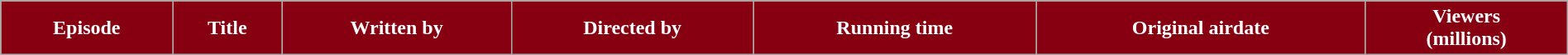<table class="wikitable plainrowheaders" style="width:100%;">
<tr style="color:#fff;">
<th style="background:#860012;">Episode</th>
<th style="background:#860012;">Title</th>
<th style="background:#860012;">Written by</th>
<th style="background:#860012;">Directed by</th>
<th style="background:#860012;">Running time</th>
<th style="background:#860012;">Original airdate</th>
<th style="background:#860012;">Viewers<br>(millions)<br></th>
</tr>
</table>
